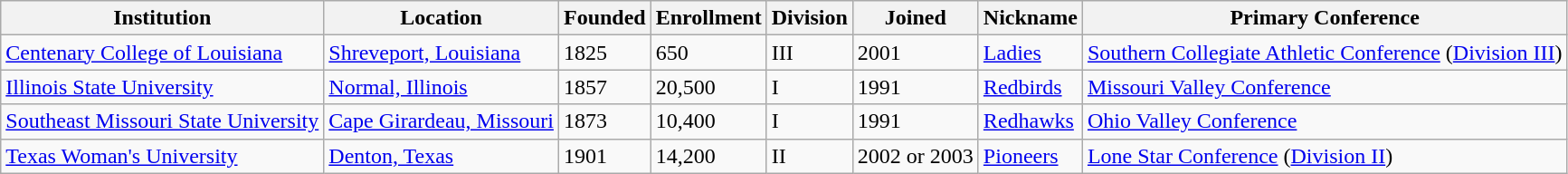<table class="wikitable">
<tr>
<th>Institution</th>
<th>Location</th>
<th>Founded</th>
<th>Enrollment</th>
<th>Division</th>
<th>Joined</th>
<th>Nickname</th>
<th>Primary Conference</th>
</tr>
<tr>
<td><a href='#'>Centenary College of Louisiana</a></td>
<td><a href='#'>Shreveport, Louisiana</a></td>
<td>1825</td>
<td>650</td>
<td>III</td>
<td>2001</td>
<td><a href='#'>Ladies</a></td>
<td><a href='#'>Southern Collegiate Athletic Conference</a> (<a href='#'>Division III</a>)</td>
</tr>
<tr>
<td><a href='#'>Illinois State University</a></td>
<td><a href='#'>Normal, Illinois</a></td>
<td>1857</td>
<td>20,500</td>
<td>I</td>
<td>1991</td>
<td><a href='#'>Redbirds</a></td>
<td><a href='#'>Missouri Valley Conference</a></td>
</tr>
<tr>
<td><a href='#'>Southeast Missouri State University</a></td>
<td><a href='#'>Cape Girardeau, Missouri</a></td>
<td>1873</td>
<td>10,400</td>
<td>I</td>
<td>1991</td>
<td><a href='#'>Redhawks</a></td>
<td><a href='#'>Ohio Valley Conference</a></td>
</tr>
<tr>
<td><a href='#'>Texas Woman's University</a></td>
<td><a href='#'>Denton, Texas</a></td>
<td>1901</td>
<td>14,200</td>
<td>II</td>
<td>2002 or 2003</td>
<td><a href='#'>Pioneers</a></td>
<td><a href='#'>Lone Star Conference</a> (<a href='#'>Division II</a>)</td>
</tr>
</table>
